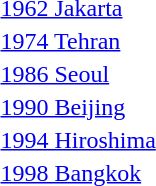<table>
<tr>
<td><a href='#'>1962 Jakarta</a></td>
<td></td>
<td></td>
<td></td>
</tr>
<tr>
<td><a href='#'>1974 Tehran</a></td>
<td></td>
<td></td>
<td></td>
</tr>
<tr>
<td><a href='#'>1986 Seoul</a></td>
<td></td>
<td></td>
<td></td>
</tr>
<tr>
<td><a href='#'>1990 Beijing</a></td>
<td></td>
<td></td>
<td></td>
</tr>
<tr>
<td><a href='#'>1994 Hiroshima</a></td>
<td></td>
<td></td>
<td></td>
</tr>
<tr>
<td><a href='#'>1998 Bangkok</a></td>
<td></td>
<td></td>
<td></td>
</tr>
</table>
